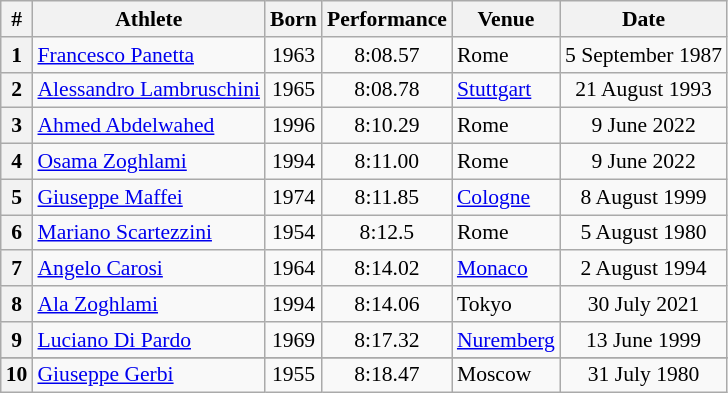<table class="wikitable" style="font-size:90%; text-align:center;">
<tr>
<th>#</th>
<th>Athlete</th>
<th>Born</th>
<th>Performance</th>
<th>Venue</th>
<th>Date</th>
</tr>
<tr>
<th>1</th>
<td align=left><a href='#'>Francesco Panetta</a></td>
<td>1963</td>
<td>8:08.57</td>
<td align=left> Rome</td>
<td>5 September 1987</td>
</tr>
<tr>
<th>2</th>
<td align=left><a href='#'>Alessandro Lambruschini</a></td>
<td>1965</td>
<td>8:08.78</td>
<td align=left> <a href='#'>Stuttgart</a></td>
<td>21 August 1993</td>
</tr>
<tr>
<th>3</th>
<td align=left><a href='#'>Ahmed Abdelwahed</a></td>
<td>1996</td>
<td>8:10.29</td>
<td align=left> Rome</td>
<td>9 June 2022</td>
</tr>
<tr>
<th>4</th>
<td align=left><a href='#'>Osama Zoghlami</a></td>
<td>1994</td>
<td>8:11.00</td>
<td align=left> Rome</td>
<td>9 June 2022</td>
</tr>
<tr>
<th>5</th>
<td align=left><a href='#'>Giuseppe Maffei</a></td>
<td>1974</td>
<td>8:11.85</td>
<td align=left> <a href='#'>Cologne</a></td>
<td>8 August 1999</td>
</tr>
<tr>
<th>6</th>
<td align=left><a href='#'>Mariano Scartezzini</a></td>
<td>1954</td>
<td>8:12.5</td>
<td align=left> Rome</td>
<td>5 August 1980</td>
</tr>
<tr>
<th>7</th>
<td align=left><a href='#'>Angelo Carosi</a></td>
<td>1964</td>
<td>8:14.02</td>
<td align=left> <a href='#'>Monaco</a></td>
<td>2 August 1994</td>
</tr>
<tr>
<th>8</th>
<td align=left><a href='#'>Ala Zoghlami</a></td>
<td>1994</td>
<td>8:14.06</td>
<td align=left> Tokyo</td>
<td>30 July 2021</td>
</tr>
<tr>
<th>9</th>
<td align=left><a href='#'>Luciano Di Pardo</a></td>
<td>1969</td>
<td>8:17.32</td>
<td align=left> <a href='#'>Nuremberg</a></td>
<td>13 June 1999</td>
</tr>
<tr>
</tr>
<tr>
<th>10</th>
<td align=left><a href='#'>Giuseppe Gerbi</a></td>
<td>1955</td>
<td>8:18.47</td>
<td align=left> Moscow</td>
<td>31 July 1980</td>
</tr>
</table>
